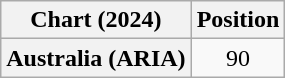<table class="wikitable plainrowheaders" style="text-align:center">
<tr>
<th scope="col">Chart (2024)</th>
<th scope="col">Position</th>
</tr>
<tr>
<th scope="row">Australia (ARIA)</th>
<td>90</td>
</tr>
</table>
